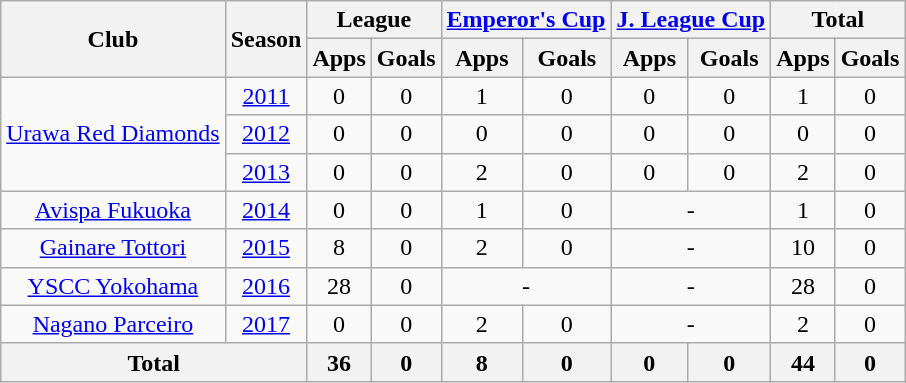<table class="wikitable" style="text-align:center;">
<tr>
<th rowspan="2">Club</th>
<th rowspan="2">Season</th>
<th colspan="2">League</th>
<th colspan="2"><a href='#'>Emperor's Cup</a></th>
<th colspan="2"><a href='#'>J. League Cup</a></th>
<th colspan="2">Total</th>
</tr>
<tr>
<th>Apps</th>
<th>Goals</th>
<th>Apps</th>
<th>Goals</th>
<th>Apps</th>
<th>Goals</th>
<th>Apps</th>
<th>Goals</th>
</tr>
<tr>
<td rowspan="3"><a href='#'>Urawa Red Diamonds</a></td>
<td><a href='#'>2011</a></td>
<td>0</td>
<td>0</td>
<td>1</td>
<td>0</td>
<td>0</td>
<td>0</td>
<td>1</td>
<td>0</td>
</tr>
<tr>
<td><a href='#'>2012</a></td>
<td>0</td>
<td>0</td>
<td>0</td>
<td>0</td>
<td>0</td>
<td>0</td>
<td>0</td>
<td>0</td>
</tr>
<tr>
<td><a href='#'>2013</a></td>
<td>0</td>
<td>0</td>
<td>2</td>
<td>0</td>
<td>0</td>
<td>0</td>
<td>2</td>
<td>0</td>
</tr>
<tr>
<td><a href='#'>Avispa Fukuoka</a></td>
<td><a href='#'>2014</a></td>
<td>0</td>
<td>0</td>
<td>1</td>
<td>0</td>
<td colspan="2">-</td>
<td>1</td>
<td>0</td>
</tr>
<tr>
<td><a href='#'>Gainare Tottori</a></td>
<td><a href='#'>2015</a></td>
<td>8</td>
<td>0</td>
<td>2</td>
<td>0</td>
<td colspan="2">-</td>
<td>10</td>
<td>0</td>
</tr>
<tr>
<td><a href='#'>YSCC Yokohama</a></td>
<td><a href='#'>2016</a></td>
<td>28</td>
<td>0</td>
<td colspan="2">-</td>
<td colspan="2">-</td>
<td>28</td>
<td>0</td>
</tr>
<tr>
<td><a href='#'>Nagano Parceiro</a></td>
<td><a href='#'>2017</a></td>
<td>0</td>
<td>0</td>
<td>2</td>
<td>0</td>
<td colspan="2">-</td>
<td>2</td>
<td>0</td>
</tr>
<tr>
<th colspan="2">Total</th>
<th>36</th>
<th>0</th>
<th>8</th>
<th>0</th>
<th>0</th>
<th>0</th>
<th>44</th>
<th>0</th>
</tr>
</table>
